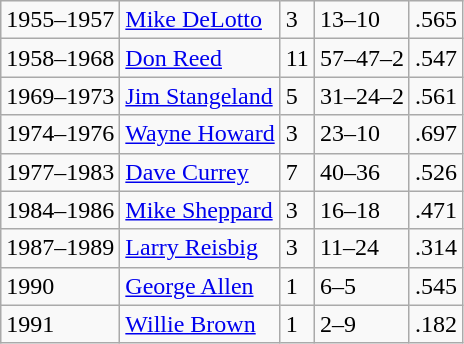<table class="wikitable">
<tr>
<td>1955–1957</td>
<td><a href='#'>Mike DeLotto</a></td>
<td>3</td>
<td>13–10</td>
<td>.565</td>
</tr>
<tr>
<td>1958–1968</td>
<td><a href='#'>Don Reed</a></td>
<td>11</td>
<td>57–47–2</td>
<td>.547</td>
</tr>
<tr>
<td>1969–1973</td>
<td><a href='#'>Jim Stangeland</a></td>
<td>5</td>
<td>31–24–2</td>
<td>.561</td>
</tr>
<tr>
<td>1974–1976</td>
<td><a href='#'>Wayne Howard</a></td>
<td>3</td>
<td>23–10</td>
<td>.697</td>
</tr>
<tr>
<td>1977–1983</td>
<td><a href='#'>Dave Currey</a></td>
<td>7</td>
<td>40–36</td>
<td>.526</td>
</tr>
<tr>
<td>1984–1986</td>
<td><a href='#'>Mike Sheppard</a></td>
<td>3</td>
<td>16–18</td>
<td>.471</td>
</tr>
<tr>
<td>1987–1989</td>
<td><a href='#'>Larry Reisbig</a></td>
<td>3</td>
<td>11–24</td>
<td>.314</td>
</tr>
<tr>
<td>1990</td>
<td><a href='#'>George Allen</a></td>
<td>1</td>
<td>6–5</td>
<td>.545</td>
</tr>
<tr>
<td>1991</td>
<td><a href='#'>Willie Brown</a></td>
<td>1</td>
<td>2–9</td>
<td>.182</td>
</tr>
</table>
